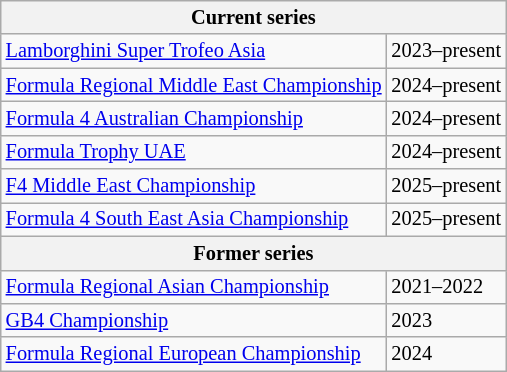<table class="wikitable" border="1" style="font-size:85%;">
<tr>
<th colspan=2>Current series</th>
</tr>
<tr>
<td><a href='#'>Lamborghini Super Trofeo Asia</a></td>
<td>2023–present</td>
</tr>
<tr>
<td><a href='#'>Formula Regional Middle East Championship</a></td>
<td>2024–present</td>
</tr>
<tr>
<td><a href='#'>Formula 4 Australian Championship</a></td>
<td>2024–present</td>
</tr>
<tr>
<td><a href='#'>Formula Trophy UAE</a></td>
<td>2024–present</td>
</tr>
<tr>
<td><a href='#'>F4 Middle East Championship</a></td>
<td>2025–present</td>
</tr>
<tr>
<td><a href='#'>Formula 4 South East Asia Championship</a></td>
<td>2025–present</td>
</tr>
<tr>
<th colspan="2">Former series</th>
</tr>
<tr>
<td><a href='#'>Formula Regional Asian Championship</a></td>
<td>2021–2022</td>
</tr>
<tr>
<td><a href='#'>GB4 Championship</a></td>
<td>2023</td>
</tr>
<tr>
<td><a href='#'>Formula Regional European Championship</a></td>
<td>2024</td>
</tr>
</table>
